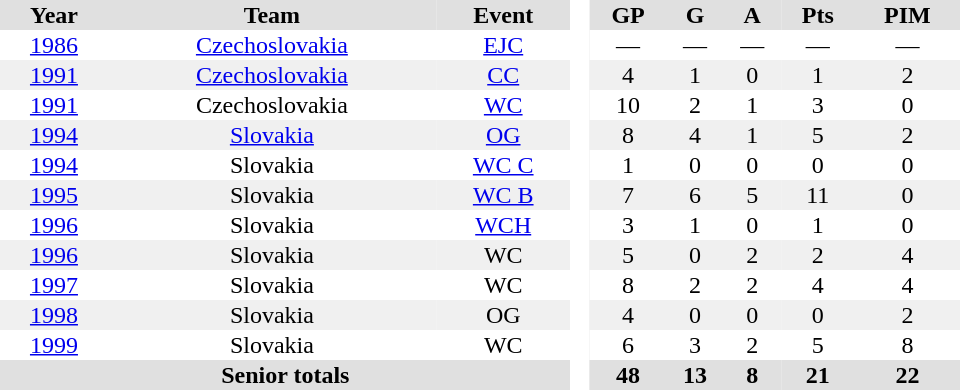<table border="0" cellpadding="1" cellspacing="0" style="text-align:center; width:40em">
<tr align="center" bgcolor="#e0e0e0">
<th>Year</th>
<th>Team</th>
<th>Event</th>
<th rowspan="99" bgcolor="#ffffff"> </th>
<th>GP</th>
<th>G</th>
<th>A</th>
<th>Pts</th>
<th>PIM</th>
</tr>
<tr>
<td><a href='#'>1986</a></td>
<td><a href='#'>Czechoslovakia</a></td>
<td><a href='#'>EJC</a></td>
<td>—</td>
<td>—</td>
<td>—</td>
<td>—</td>
<td>—</td>
</tr>
<tr bgcolor="#f0f0f0">
<td><a href='#'>1991</a></td>
<td><a href='#'>Czechoslovakia</a></td>
<td><a href='#'>CC</a></td>
<td>4</td>
<td>1</td>
<td>0</td>
<td>1</td>
<td>2</td>
</tr>
<tr>
<td><a href='#'>1991</a></td>
<td>Czechoslovakia</td>
<td><a href='#'>WC</a></td>
<td>10</td>
<td>2</td>
<td>1</td>
<td>3</td>
<td>0</td>
</tr>
<tr bgcolor="#f0f0f0">
<td><a href='#'>1994</a></td>
<td><a href='#'>Slovakia</a></td>
<td><a href='#'>OG</a></td>
<td>8</td>
<td>4</td>
<td>1</td>
<td>5</td>
<td>2</td>
</tr>
<tr>
<td><a href='#'>1994</a></td>
<td>Slovakia</td>
<td><a href='#'>WC C</a></td>
<td>1</td>
<td>0</td>
<td>0</td>
<td>0</td>
<td>0</td>
</tr>
<tr bgcolor="#f0f0f0">
<td><a href='#'>1995</a></td>
<td>Slovakia</td>
<td><a href='#'>WC B</a></td>
<td>7</td>
<td>6</td>
<td>5</td>
<td>11</td>
<td>0</td>
</tr>
<tr>
<td><a href='#'>1996</a></td>
<td>Slovakia</td>
<td><a href='#'>WCH</a></td>
<td>3</td>
<td>1</td>
<td>0</td>
<td>1</td>
<td>0</td>
</tr>
<tr bgcolor="#f0f0f0">
<td><a href='#'>1996</a></td>
<td>Slovakia</td>
<td>WC</td>
<td>5</td>
<td>0</td>
<td>2</td>
<td>2</td>
<td>4</td>
</tr>
<tr>
<td><a href='#'>1997</a></td>
<td>Slovakia</td>
<td>WC</td>
<td>8</td>
<td>2</td>
<td>2</td>
<td>4</td>
<td>4</td>
</tr>
<tr bgcolor="#f0f0f0">
<td><a href='#'>1998</a></td>
<td>Slovakia</td>
<td>OG</td>
<td>4</td>
<td>0</td>
<td>0</td>
<td>0</td>
<td>2</td>
</tr>
<tr>
<td><a href='#'>1999</a></td>
<td>Slovakia</td>
<td>WC</td>
<td>6</td>
<td>3</td>
<td>2</td>
<td>5</td>
<td>8</td>
</tr>
<tr bgcolor="#e0e0e0">
<th colspan=3>Senior totals</th>
<th>48</th>
<th>13</th>
<th>8</th>
<th>21</th>
<th>22</th>
</tr>
</table>
